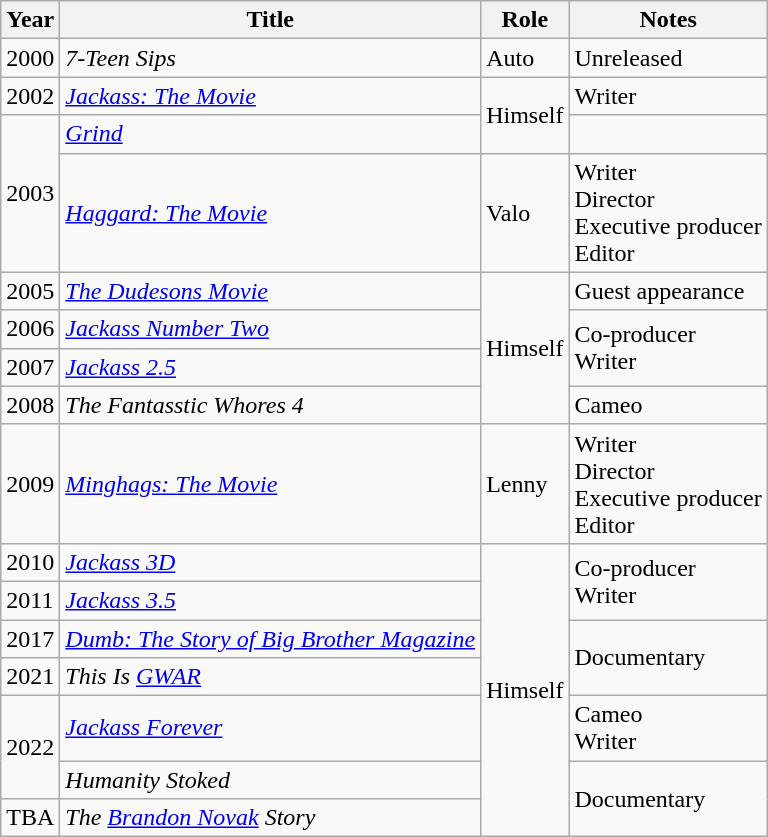<table class = "wikitable sortable">
<tr>
<th>Year</th>
<th>Title</th>
<th>Role</th>
<th class="unsortable">Notes</th>
</tr>
<tr>
<td>2000</td>
<td><em>7-Teen Sips</em></td>
<td>Auto</td>
<td>Unreleased</td>
</tr>
<tr>
<td>2002</td>
<td><em><a href='#'>Jackass: The Movie</a></em></td>
<td rowspan="2">Himself</td>
<td>Writer</td>
</tr>
<tr>
<td rowspan="2">2003</td>
<td><em><a href='#'>Grind</a></em></td>
<td></td>
</tr>
<tr>
<td><em><a href='#'>Haggard: The Movie</a></em></td>
<td>Valo</td>
<td>Writer<br>Director<br>Executive producer<br>Editor</td>
</tr>
<tr>
<td>2005</td>
<td><em><a href='#'>The Dudesons Movie</a></em></td>
<td rowspan="4">Himself</td>
<td>Guest appearance</td>
</tr>
<tr>
<td>2006</td>
<td><em><a href='#'>Jackass Number Two</a></em></td>
<td rowspan="2">Co-producer<br>Writer</td>
</tr>
<tr>
<td>2007</td>
<td><em><a href='#'>Jackass 2.5</a></em></td>
</tr>
<tr>
<td>2008</td>
<td><em>The Fantasstic Whores 4</em></td>
<td>Cameo</td>
</tr>
<tr>
<td>2009</td>
<td><em><a href='#'>Minghags: The Movie</a></em></td>
<td>Lenny</td>
<td>Writer<br>Director<br>Executive producer<br>Editor</td>
</tr>
<tr>
<td>2010</td>
<td><em><a href='#'>Jackass 3D</a></em></td>
<td rowspan="7">Himself</td>
<td rowspan="2">Co-producer<br>Writer</td>
</tr>
<tr>
<td>2011</td>
<td><em><a href='#'>Jackass 3.5</a></em></td>
</tr>
<tr>
<td>2017</td>
<td><em><a href='#'>Dumb: The Story of Big Brother Magazine</a></em></td>
<td rowspan="2">Documentary</td>
</tr>
<tr>
<td>2021</td>
<td><em>This Is <a href='#'>GWAR</a></em></td>
</tr>
<tr>
<td rowspan="2">2022</td>
<td><em><a href='#'>Jackass Forever</a></em></td>
<td>Cameo<br>Writer</td>
</tr>
<tr>
<td><em>Humanity Stoked</em></td>
<td rowspan="2">Documentary</td>
</tr>
<tr>
<td>TBA</td>
<td><em>The <a href='#'>Brandon Novak</a> Story</em></td>
</tr>
</table>
